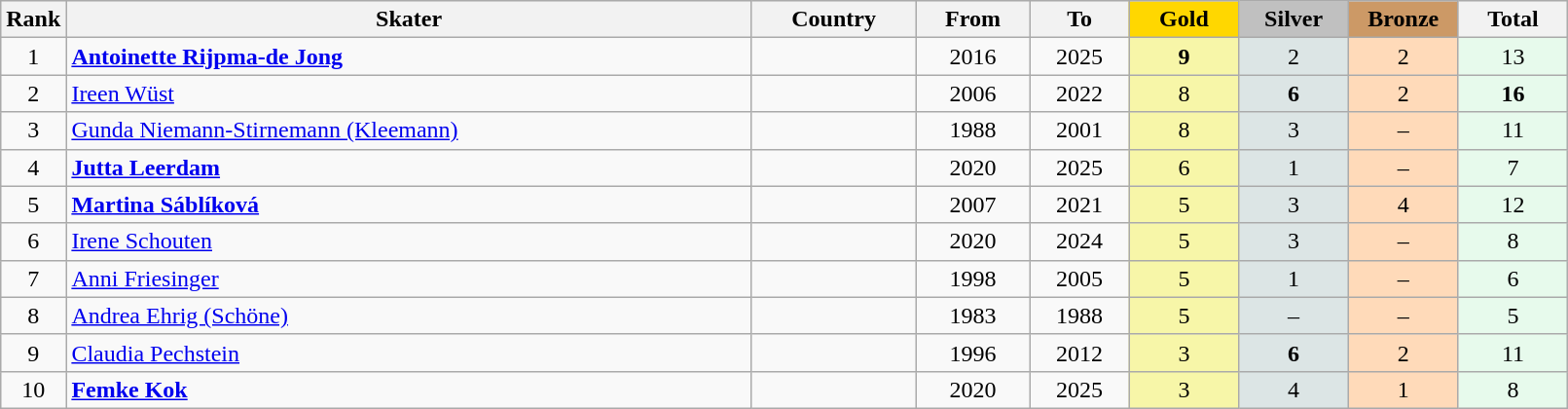<table class="wikitable plainrowheaders" width=85% style="text-align:center;">
<tr style="background-color:#EDEDED;">
<th class="hintergrundfarbe5" style="width:1em">Rank</th>
<th class="hintergrundfarbe5">Skater</th>
<th class="hintergrundfarbe5">Country</th>
<th class="hintergrundfarbe5">From</th>
<th class="hintergrundfarbe5">To</th>
<th style="background:    gold; width:7%">Gold</th>
<th style="background:  silver; width:7%">Silver</th>
<th style="background: #CC9966; width:7%">Bronze</th>
<th class="hintergrundfarbe5" style="width:7%">Total</th>
</tr>
<tr>
<td>1</td>
<td align="left"><strong><a href='#'>Antoinette Rijpma-de Jong</a></strong></td>
<td align="left"></td>
<td>2016</td>
<td>2025</td>
<td bgcolor="#F7F6A8"><strong>9</strong></td>
<td bgcolor="#DCE5E5">2</td>
<td bgcolor="#FFDAB9">2</td>
<td bgcolor="#E7FAEC">13</td>
</tr>
<tr align="center">
<td>2</td>
<td align="left"><a href='#'>Ireen Wüst</a></td>
<td align="left"></td>
<td>2006</td>
<td>2022</td>
<td bgcolor="#F7F6A8">8</td>
<td bgcolor="#DCE5E5"><strong>6</strong></td>
<td bgcolor="#FFDAB9">2</td>
<td bgcolor="#E7FAEC"><strong>16</strong></td>
</tr>
<tr align="center">
<td>3</td>
<td align="left"><a href='#'>Gunda Niemann-Stirnemann (Kleemann)</a></td>
<td align="left"><br></td>
<td>1988</td>
<td>2001</td>
<td bgcolor="#F7F6A8">8</td>
<td bgcolor="#DCE5E5">3</td>
<td bgcolor="#FFDAB9">–</td>
<td bgcolor="#E7FAEC">11</td>
</tr>
<tr align="center">
<td>4</td>
<td align="left"><strong><a href='#'>Jutta Leerdam</a></strong></td>
<td align="left"></td>
<td>2020</td>
<td>2025</td>
<td bgcolor="#F7F6A8">6</td>
<td bgcolor="#DCE5E5">1</td>
<td bgcolor="#FFDAB9">–</td>
<td bgcolor="#E7FAEC">7</td>
</tr>
<tr align="center">
<td>5</td>
<td align="left"><strong><a href='#'>Martina Sáblíková</a></strong></td>
<td align="left"></td>
<td>2007</td>
<td>2021</td>
<td bgcolor="#F7F6A8">5</td>
<td bgcolor="#DCE5E5">3</td>
<td bgcolor="#FFDAB9">4</td>
<td bgcolor="#E7FAEC">12</td>
</tr>
<tr align="center">
<td>6</td>
<td align="left"><a href='#'>Irene Schouten</a></td>
<td align="left"></td>
<td>2020</td>
<td>2024</td>
<td bgcolor="#F7F6A8">5</td>
<td bgcolor="#DCE5E5">3</td>
<td bgcolor="#FFDAB9">–</td>
<td bgcolor="#E7FAEC">8</td>
</tr>
<tr align="center">
<td>7</td>
<td align="left"><a href='#'>Anni Friesinger</a></td>
<td align="left"></td>
<td>1998</td>
<td>2005</td>
<td bgcolor="#F7F6A8">5</td>
<td bgcolor="#DCE5E5">1</td>
<td bgcolor="#FFDAB9">–</td>
<td bgcolor="#E7FAEC">6</td>
</tr>
<tr align="center">
<td>8</td>
<td align="left"><a href='#'>Andrea Ehrig (Schöne)</a></td>
<td align="left"></td>
<td>1983</td>
<td>1988</td>
<td bgcolor="#F7F6A8">5</td>
<td bgcolor="#DCE5E5">–</td>
<td bgcolor="#FFDAB9">–</td>
<td bgcolor="#E7FAEC">5</td>
</tr>
<tr align="center">
<td>9</td>
<td align="left"><a href='#'>Claudia Pechstein</a></td>
<td align="left"></td>
<td>1996</td>
<td>2012</td>
<td bgcolor="#F7F6A8">3</td>
<td bgcolor="#DCE5E5"><strong>6</strong></td>
<td bgcolor="#FFDAB9">2</td>
<td bgcolor="#E7FAEC">11</td>
</tr>
<tr align="center">
<td>10</td>
<td align="left"><strong><a href='#'>Femke Kok</a></strong></td>
<td align="left"></td>
<td>2020</td>
<td>2025</td>
<td bgcolor="#F7F6A8">3</td>
<td bgcolor="#DCE5E5">4</td>
<td bgcolor="#FFDAB9">1</td>
<td bgcolor="#E7FAEC">8</td>
</tr>
</table>
